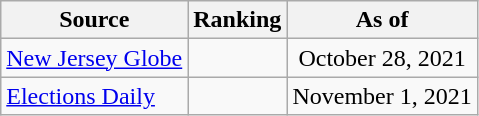<table class="wikitable" style="text-align:center">
<tr>
<th>Source</th>
<th>Ranking</th>
<th>As of</th>
</tr>
<tr>
<td align=left><a href='#'>New Jersey Globe</a></td>
<td></td>
<td>October 28, 2021</td>
</tr>
<tr>
<td align=left><a href='#'>Elections Daily</a></td>
<td></td>
<td>November 1, 2021</td>
</tr>
</table>
